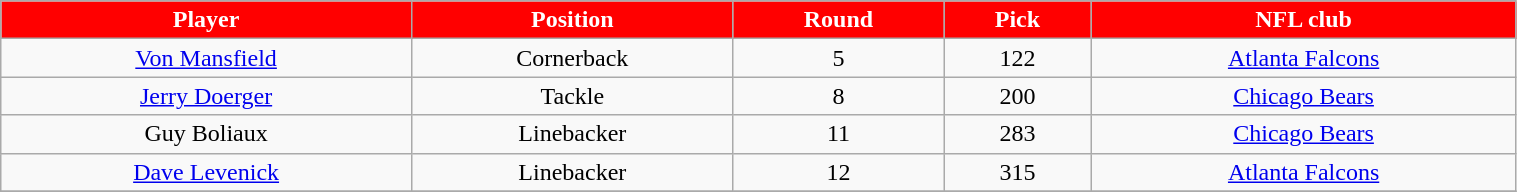<table class="wikitable" width="80%">
<tr align="center"  style="background:red;color:#FFFFFF;">
<td><strong>Player</strong></td>
<td><strong>Position</strong></td>
<td><strong>Round</strong></td>
<td><strong>Pick</strong></td>
<td><strong>NFL club</strong></td>
</tr>
<tr align="center" bgcolor="">
<td><a href='#'>Von Mansfield</a></td>
<td>Cornerback</td>
<td>5</td>
<td>122</td>
<td><a href='#'>Atlanta Falcons</a></td>
</tr>
<tr align="center" bgcolor="">
<td><a href='#'>Jerry Doerger</a></td>
<td>Tackle</td>
<td>8</td>
<td>200</td>
<td><a href='#'>Chicago Bears</a></td>
</tr>
<tr align="center" bgcolor="">
<td>Guy Boliaux</td>
<td>Linebacker</td>
<td>11</td>
<td>283</td>
<td><a href='#'>Chicago Bears</a></td>
</tr>
<tr align="center" bgcolor="">
<td><a href='#'>Dave Levenick</a></td>
<td>Linebacker</td>
<td>12</td>
<td>315</td>
<td><a href='#'>Atlanta Falcons</a></td>
</tr>
<tr align="center" bgcolor="">
</tr>
</table>
